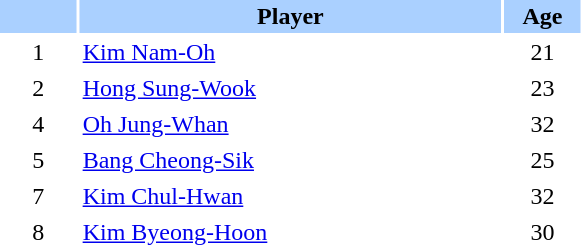<table class="sortable" border="0" cellspacing="2" cellpadding="2">
<tr style="background-color:#AAD0FF">
<th width=8%></th>
<th width=44%>Player</th>
<th width=8%>Age</th>
</tr>
<tr>
<td style="text-align: center;">1</td>
<td><a href='#'>Kim Nam-Oh</a></td>
<td style="text-align: center;">21</td>
</tr>
<tr>
<td style="text-align: center;">2</td>
<td><a href='#'>Hong Sung-Wook</a></td>
<td style="text-align: center;">23</td>
</tr>
<tr>
<td style="text-align: center;">4</td>
<td><a href='#'>Oh Jung-Whan</a></td>
<td style="text-align: center;">32</td>
</tr>
<tr>
<td style="text-align: center;">5</td>
<td><a href='#'>Bang Cheong-Sik</a></td>
<td style="text-align: center;">25</td>
</tr>
<tr>
<td style="text-align: center;">7</td>
<td><a href='#'>Kim Chul-Hwan</a></td>
<td style="text-align: center;">32</td>
</tr>
<tr>
<td style="text-align: center;">8</td>
<td><a href='#'>Kim Byeong-Hoon</a></td>
<td style="text-align: center;">30</td>
</tr>
</table>
